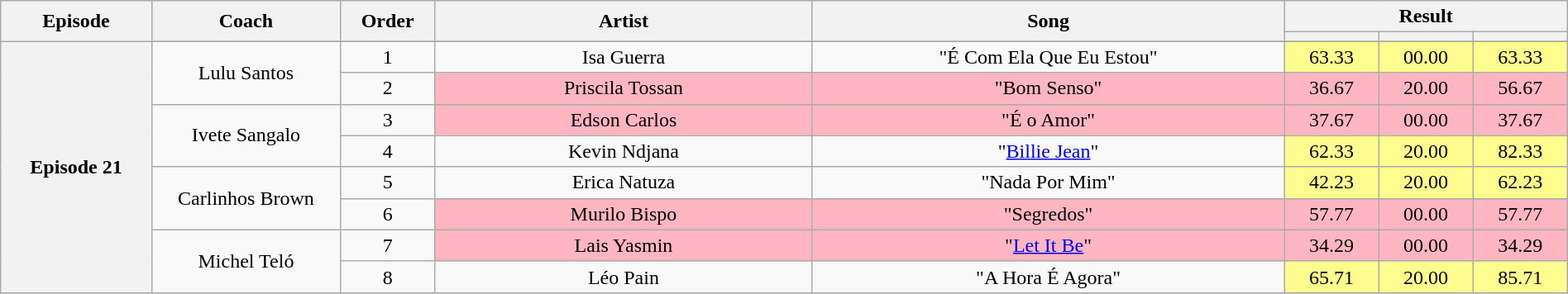<table class="wikitable" style="text-align:center; width:100%;">
<tr>
<th scope="col" width="08%" rowspan=2>Episode</th>
<th scope="col" width="10%" rowspan=2>Coach</th>
<th scope="col" width="05%" rowspan=2>Order</th>
<th scope="col" width="20%" rowspan=2>Artist</th>
<th scope="col" width="25%" rowspan=2>Song</th>
<th scope="col" width="15%" colspan=3>Result</th>
</tr>
<tr>
<th scope="col" width="05%"></th>
<th scope="col" width="05%"></th>
<th scope="col" width="05%"></th>
</tr>
<tr>
<th scope="col" rowspan=9>Episode 21<br></th>
</tr>
<tr>
<td rowspan=2>Lulu Santos</td>
<td>1</td>
<td>Isa Guerra</td>
<td>"É Com Ela Que Eu Estou"</td>
<td bgcolor=FDFC8F>63.33</td>
<td bgcolor=FDFC8F>00.00</td>
<td bgcolor=FDFC8F>63.33</td>
</tr>
<tr>
<td>2</td>
<td bgcolor=FFB6C1>Priscila Tossan</td>
<td bgcolor=FFB6C1>"Bom Senso"</td>
<td bgcolor=FFB6C1>36.67</td>
<td bgcolor=FFB6C1>20.00</td>
<td bgcolor=FFB6C1>56.67</td>
</tr>
<tr>
<td rowspan=2>Ivete Sangalo</td>
<td>3</td>
<td bgcolor=FFB6C1>Edson Carlos</td>
<td bgcolor=FFB6C1>"É o Amor"</td>
<td bgcolor=FFB6C1>37.67</td>
<td bgcolor=FFB6C1>00.00</td>
<td bgcolor=FFB6C1>37.67</td>
</tr>
<tr>
<td>4</td>
<td>Kevin Ndjana</td>
<td>"<a href='#'>Billie Jean</a>"</td>
<td bgcolor=FDFC8F>62.33</td>
<td bgcolor=FDFC8F>20.00</td>
<td bgcolor=FDFC8F>82.33</td>
</tr>
<tr>
<td rowspan=2>Carlinhos Brown</td>
<td>5</td>
<td>Erica Natuza</td>
<td>"Nada Por Mim"</td>
<td bgcolor=FDFC8F>42.23</td>
<td bgcolor=FDFC8F>20.00</td>
<td bgcolor=FDFC8F>62.23</td>
</tr>
<tr>
<td>6</td>
<td bgcolor=FFB6C1>Murilo Bispo</td>
<td bgcolor=FFB6C1>"Segredos"</td>
<td bgcolor=FFB6C1>57.77</td>
<td bgcolor=FFB6C1>00.00</td>
<td bgcolor=FFB6C1>57.77</td>
</tr>
<tr>
<td rowspan=2>Michel Teló</td>
<td>7</td>
<td bgcolor=FFB6C1>Lais Yasmin</td>
<td bgcolor=FFB6C1>"<a href='#'>Let It Be</a>"</td>
<td bgcolor=FFB6C1>34.29</td>
<td bgcolor=FFB6C1>00.00</td>
<td bgcolor=FFB6C1>34.29</td>
</tr>
<tr>
<td>8</td>
<td>Léo Pain</td>
<td>"A Hora É Agora"</td>
<td bgcolor=FDFC8F>65.71</td>
<td bgcolor=FDFC8F>20.00</td>
<td bgcolor=FDFC8F>85.71</td>
</tr>
<tr>
</tr>
</table>
